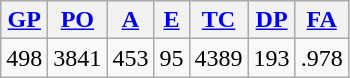<table class="wikitable">
<tr>
<th><a href='#'>GP</a></th>
<th><a href='#'>PO</a></th>
<th><a href='#'>A</a></th>
<th><a href='#'>E</a></th>
<th><a href='#'>TC</a></th>
<th><a href='#'>DP</a></th>
<th><a href='#'>FA</a></th>
</tr>
<tr align=center>
<td>498</td>
<td>3841</td>
<td>453</td>
<td>95</td>
<td>4389</td>
<td>193</td>
<td>.978</td>
</tr>
</table>
